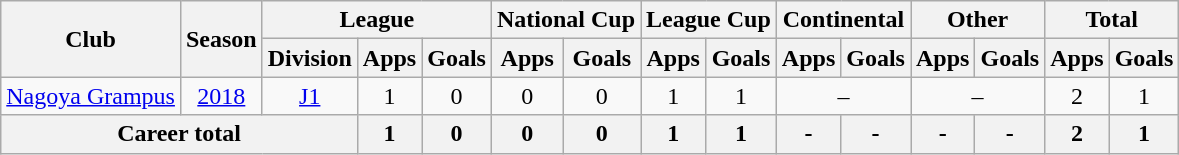<table class="wikitable" style="text-align: center;">
<tr>
<th rowspan="2">Club</th>
<th rowspan="2">Season</th>
<th colspan="3">League</th>
<th colspan="2">National Cup</th>
<th colspan="2">League Cup</th>
<th colspan="2">Continental</th>
<th colspan="2">Other</th>
<th colspan="2">Total</th>
</tr>
<tr>
<th>Division</th>
<th>Apps</th>
<th>Goals</th>
<th>Apps</th>
<th>Goals</th>
<th>Apps</th>
<th>Goals</th>
<th>Apps</th>
<th>Goals</th>
<th>Apps</th>
<th>Goals</th>
<th>Apps</th>
<th>Goals</th>
</tr>
<tr>
<td valign="center"><a href='#'>Nagoya Grampus</a></td>
<td><a href='#'>2018</a></td>
<td><a href='#'>J1</a></td>
<td>1</td>
<td>0</td>
<td>0</td>
<td>0</td>
<td>1</td>
<td>1</td>
<td colspan="2">–</td>
<td colspan="2">–</td>
<td>2</td>
<td>1</td>
</tr>
<tr>
<th colspan="3">Career total</th>
<th>1</th>
<th>0</th>
<th>0</th>
<th>0</th>
<th>1</th>
<th>1</th>
<th>-</th>
<th>-</th>
<th>-</th>
<th>-</th>
<th>2</th>
<th>1</th>
</tr>
</table>
